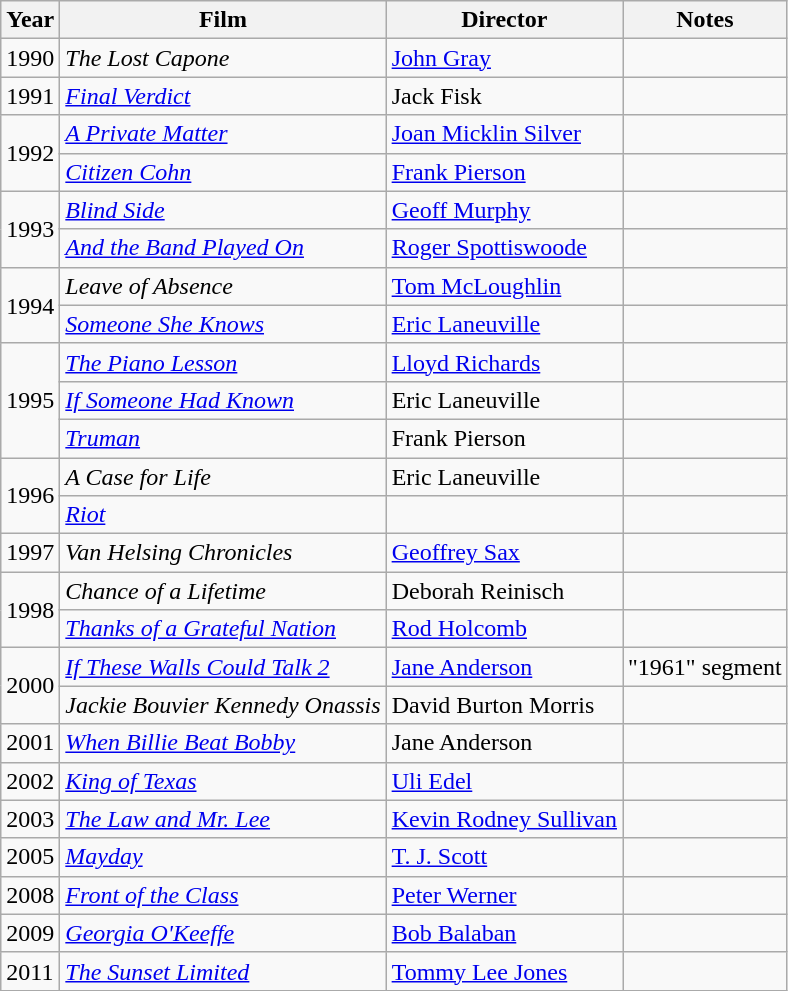<table class="wikitable">
<tr>
<th>Year</th>
<th>Film</th>
<th>Director</th>
<th>Notes</th>
</tr>
<tr>
<td>1990</td>
<td><em>The Lost Capone</em></td>
<td><a href='#'>John Gray</a></td>
<td></td>
</tr>
<tr>
<td>1991</td>
<td><em><a href='#'>Final Verdict</a></em></td>
<td>Jack Fisk</td>
<td></td>
</tr>
<tr>
<td rowspan=2>1992</td>
<td><em><a href='#'>A Private Matter</a></em></td>
<td><a href='#'>Joan Micklin Silver</a></td>
<td></td>
</tr>
<tr>
<td><em><a href='#'>Citizen Cohn</a></em></td>
<td><a href='#'>Frank Pierson</a></td>
<td></td>
</tr>
<tr>
<td rowspan=2>1993</td>
<td><em><a href='#'>Blind Side</a></em></td>
<td><a href='#'>Geoff Murphy</a></td>
<td></td>
</tr>
<tr>
<td><em><a href='#'>And the Band Played On</a></em></td>
<td><a href='#'>Roger Spottiswoode</a></td>
<td></td>
</tr>
<tr>
<td rowspan=2>1994</td>
<td><em>Leave of Absence</em></td>
<td><a href='#'>Tom McLoughlin</a></td>
<td></td>
</tr>
<tr>
<td><em><a href='#'>Someone She Knows</a></em></td>
<td><a href='#'>Eric Laneuville</a></td>
<td></td>
</tr>
<tr>
<td rowspan=3>1995</td>
<td><em><a href='#'>The Piano Lesson</a></em></td>
<td><a href='#'>Lloyd Richards</a></td>
<td></td>
</tr>
<tr>
<td><em><a href='#'>If Someone Had Known</a></em></td>
<td>Eric Laneuville</td>
<td></td>
</tr>
<tr>
<td><em><a href='#'>Truman</a></em></td>
<td>Frank Pierson</td>
<td></td>
</tr>
<tr>
<td rowspan=2>1996</td>
<td><em>A Case for Life</em></td>
<td>Eric Laneuville</td>
<td></td>
</tr>
<tr>
<td><em><a href='#'>Riot</a></em></td>
<td></td>
<td></td>
</tr>
<tr>
<td>1997</td>
<td><em>Van Helsing Chronicles</em></td>
<td><a href='#'>Geoffrey Sax</a></td>
<td></td>
</tr>
<tr>
<td rowspan=2>1998</td>
<td><em>Chance of a Lifetime</em></td>
<td>Deborah Reinisch</td>
<td></td>
</tr>
<tr>
<td><em><a href='#'>Thanks of a Grateful Nation</a></em></td>
<td><a href='#'>Rod Holcomb</a></td>
<td></td>
</tr>
<tr>
<td rowspan=2>2000</td>
<td><em><a href='#'>If These Walls Could Talk 2</a></em></td>
<td><a href='#'>Jane Anderson</a></td>
<td>"1961" segment</td>
</tr>
<tr>
<td><em>Jackie Bouvier Kennedy Onassis</em></td>
<td>David Burton Morris</td>
<td></td>
</tr>
<tr>
<td>2001</td>
<td><em><a href='#'>When Billie Beat Bobby</a></em></td>
<td>Jane Anderson</td>
<td></td>
</tr>
<tr>
<td>2002</td>
<td><em><a href='#'>King of Texas</a></em></td>
<td><a href='#'>Uli Edel</a></td>
<td></td>
</tr>
<tr>
<td>2003</td>
<td><em><a href='#'>The Law and Mr. Lee</a></em></td>
<td><a href='#'>Kevin Rodney Sullivan</a></td>
<td></td>
</tr>
<tr>
<td>2005</td>
<td><em><a href='#'>Mayday</a></em></td>
<td><a href='#'>T. J. Scott</a></td>
<td></td>
</tr>
<tr>
<td>2008</td>
<td><em><a href='#'>Front of the Class</a></em></td>
<td><a href='#'>Peter Werner</a></td>
<td></td>
</tr>
<tr>
<td>2009</td>
<td><em><a href='#'>Georgia O'Keeffe</a></em></td>
<td><a href='#'>Bob Balaban</a></td>
<td></td>
</tr>
<tr>
<td>2011</td>
<td><em><a href='#'>The Sunset Limited</a></em></td>
<td><a href='#'>Tommy Lee Jones</a></td>
<td></td>
</tr>
</table>
